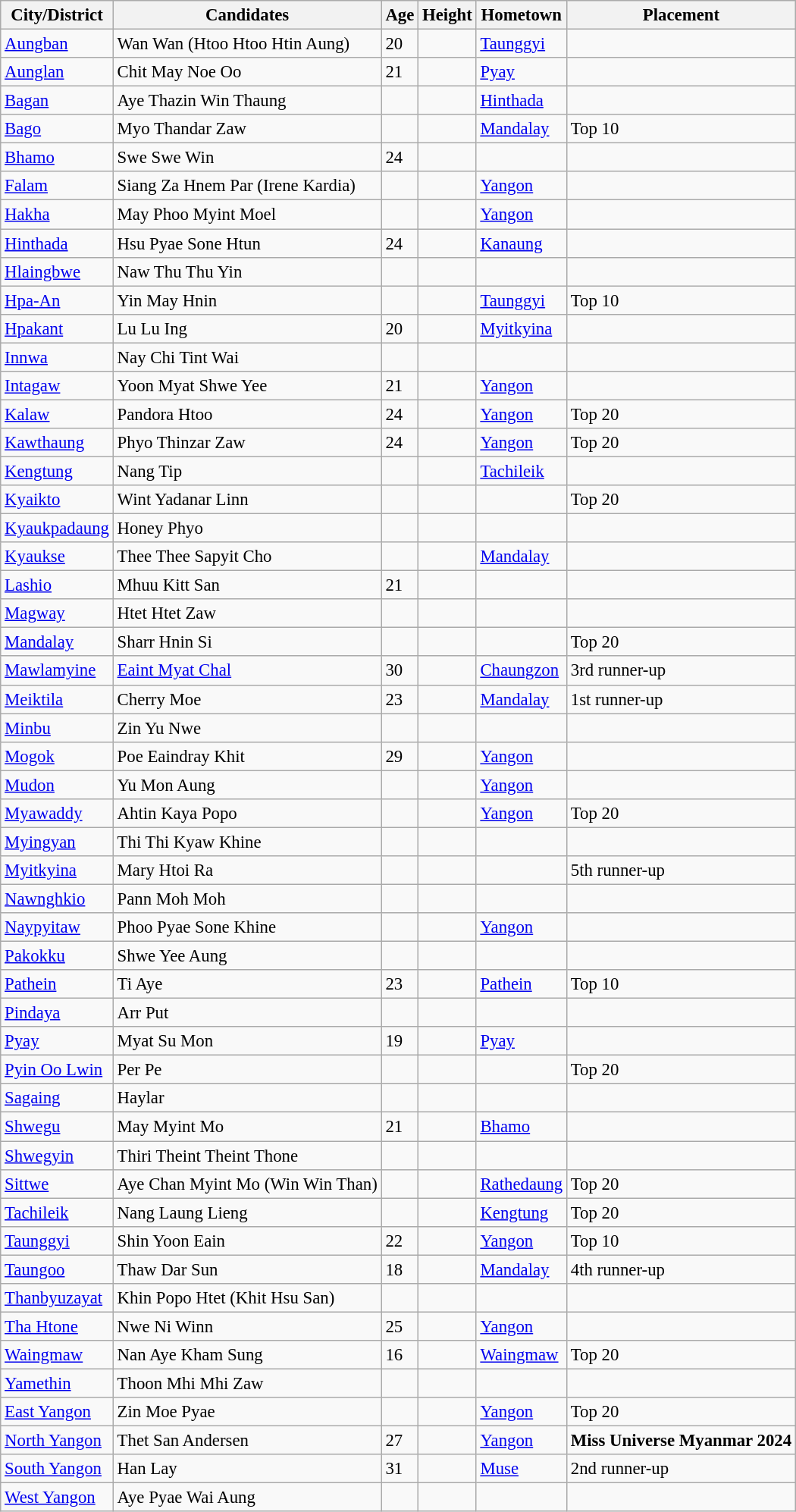<table class="wikitable sortable" style="font-size: 95%;">
<tr>
<th>City/District</th>
<th>Candidates</th>
<th>Age</th>
<th>Height</th>
<th>Hometown</th>
<th>Placement</th>
</tr>
<tr>
<td> <a href='#'>Aungban</a></td>
<td>Wan Wan (Htoo Htoo Htin Aung)</td>
<td>20</td>
<td></td>
<td><a href='#'>Taunggyi</a></td>
<td></td>
</tr>
<tr>
<td> <a href='#'>Aunglan</a></td>
<td>Chit May Noe Oo</td>
<td>21</td>
<td></td>
<td><a href='#'>Pyay</a></td>
<td></td>
</tr>
<tr>
<td> <a href='#'>Bagan</a></td>
<td>Aye Thazin Win Thaung</td>
<td></td>
<td></td>
<td><a href='#'>Hinthada</a></td>
<td></td>
</tr>
<tr>
<td> <a href='#'>Bago</a></td>
<td>Myo Thandar Zaw</td>
<td></td>
<td></td>
<td><a href='#'>Mandalay</a></td>
<td>Top 10</td>
</tr>
<tr>
<td> <a href='#'>Bhamo</a></td>
<td>Swe Swe Win</td>
<td>24</td>
<td></td>
<td></td>
<td></td>
</tr>
<tr>
<td> <a href='#'>Falam</a></td>
<td>Siang Za Hnem Par (Irene Kardia)</td>
<td></td>
<td></td>
<td><a href='#'>Yangon</a></td>
<td></td>
</tr>
<tr>
<td> <a href='#'>Hakha</a></td>
<td>May Phoo Myint Moel</td>
<td></td>
<td></td>
<td><a href='#'>Yangon</a></td>
<td></td>
</tr>
<tr>
<td> <a href='#'>Hinthada</a></td>
<td>Hsu Pyae Sone Htun</td>
<td>24</td>
<td></td>
<td><a href='#'>Kanaung</a></td>
<td></td>
</tr>
<tr>
<td> <a href='#'>Hlaingbwe</a></td>
<td>Naw Thu Thu Yin</td>
<td></td>
<td></td>
<td></td>
<td></td>
</tr>
<tr>
<td> <a href='#'>Hpa-An</a></td>
<td>Yin May Hnin</td>
<td></td>
<td></td>
<td><a href='#'>Taunggyi</a></td>
<td>Top 10</td>
</tr>
<tr>
<td> <a href='#'>Hpakant</a></td>
<td>Lu Lu Ing</td>
<td>20</td>
<td></td>
<td><a href='#'>Myitkyina</a></td>
<td></td>
</tr>
<tr>
<td> <a href='#'>Innwa</a></td>
<td>Nay Chi Tint Wai</td>
<td></td>
<td></td>
<td></td>
<td></td>
</tr>
<tr>
<td> <a href='#'>Intagaw</a></td>
<td>Yoon Myat Shwe Yee</td>
<td>21</td>
<td></td>
<td><a href='#'>Yangon</a></td>
<td></td>
</tr>
<tr>
<td> <a href='#'>Kalaw</a></td>
<td>Pandora Htoo</td>
<td>24</td>
<td></td>
<td><a href='#'>Yangon</a></td>
<td>Top 20</td>
</tr>
<tr>
<td> <a href='#'>Kawthaung</a></td>
<td>Phyo Thinzar Zaw</td>
<td>24</td>
<td></td>
<td><a href='#'>Yangon</a></td>
<td>Top 20</td>
</tr>
<tr>
<td> <a href='#'>Kengtung</a></td>
<td>Nang Tip</td>
<td></td>
<td></td>
<td><a href='#'>Tachileik</a></td>
<td></td>
</tr>
<tr>
<td> <a href='#'>Kyaikto</a></td>
<td>Wint Yadanar Linn</td>
<td></td>
<td></td>
<td></td>
<td>Top 20</td>
</tr>
<tr>
<td> <a href='#'>Kyaukpadaung</a></td>
<td>Honey Phyo</td>
<td></td>
<td></td>
<td></td>
<td></td>
</tr>
<tr>
<td> <a href='#'>Kyaukse</a></td>
<td>Thee Thee Sapyit Cho</td>
<td></td>
<td></td>
<td><a href='#'>Mandalay</a></td>
<td></td>
</tr>
<tr>
<td> <a href='#'>Lashio</a></td>
<td>Mhuu Kitt San</td>
<td>21</td>
<td></td>
<td></td>
<td></td>
</tr>
<tr>
<td> <a href='#'>Magway</a></td>
<td>Htet Htet Zaw</td>
<td></td>
<td></td>
<td></td>
<td></td>
</tr>
<tr>
<td> <a href='#'>Mandalay</a></td>
<td>Sharr Hnin Si</td>
<td></td>
<td></td>
<td></td>
<td>Top 20</td>
</tr>
<tr>
<td> <a href='#'>Mawlamyine</a></td>
<td><a href='#'>Eaint Myat Chal</a></td>
<td>30</td>
<td></td>
<td><a href='#'>Chaungzon</a></td>
<td>3rd runner-up</td>
</tr>
<tr>
<td> <a href='#'>Meiktila</a></td>
<td>Cherry Moe</td>
<td>23</td>
<td></td>
<td><a href='#'>Mandalay</a></td>
<td>1st runner-up</td>
</tr>
<tr>
<td> <a href='#'>Minbu</a></td>
<td>Zin Yu Nwe</td>
<td></td>
<td></td>
<td></td>
<td></td>
</tr>
<tr>
<td> <a href='#'>Mogok</a></td>
<td>Poe Eaindray Khit</td>
<td>29</td>
<td></td>
<td><a href='#'>Yangon</a></td>
<td></td>
</tr>
<tr>
<td> <a href='#'>Mudon</a></td>
<td>Yu Mon Aung</td>
<td></td>
<td></td>
<td><a href='#'>Yangon</a></td>
<td></td>
</tr>
<tr>
<td> <a href='#'>Myawaddy</a></td>
<td>Ahtin Kaya Popo</td>
<td></td>
<td></td>
<td><a href='#'>Yangon</a></td>
<td>Top 20</td>
</tr>
<tr>
<td> <a href='#'>Myingyan</a></td>
<td>Thi Thi Kyaw Khine</td>
<td></td>
<td></td>
<td></td>
<td></td>
</tr>
<tr>
<td> <a href='#'>Myitkyina</a></td>
<td>Mary Htoi Ra</td>
<td></td>
<td></td>
<td></td>
<td>5th runner-up</td>
</tr>
<tr>
<td> <a href='#'>Nawnghkio</a></td>
<td>Pann Moh Moh</td>
<td></td>
<td></td>
<td></td>
<td></td>
</tr>
<tr>
<td> <a href='#'>Naypyitaw</a></td>
<td>Phoo Pyae Sone Khine</td>
<td></td>
<td></td>
<td><a href='#'>Yangon</a></td>
<td></td>
</tr>
<tr>
<td> <a href='#'>Pakokku</a></td>
<td>Shwe Yee Aung</td>
<td></td>
<td></td>
<td></td>
<td></td>
</tr>
<tr>
<td> <a href='#'>Pathein</a></td>
<td>Ti Aye</td>
<td>23</td>
<td></td>
<td><a href='#'>Pathein</a></td>
<td>Top 10</td>
</tr>
<tr>
<td> <a href='#'>Pindaya</a></td>
<td>Arr Put</td>
<td></td>
<td></td>
<td></td>
<td></td>
</tr>
<tr>
<td> <a href='#'>Pyay</a></td>
<td>Myat Su Mon</td>
<td>19</td>
<td></td>
<td><a href='#'>Pyay</a></td>
<td></td>
</tr>
<tr>
<td> <a href='#'>Pyin Oo Lwin</a></td>
<td>Per Pe</td>
<td></td>
<td></td>
<td></td>
<td>Top 20</td>
</tr>
<tr>
<td> <a href='#'>Sagaing</a></td>
<td>Haylar</td>
<td></td>
<td></td>
<td></td>
<td></td>
</tr>
<tr>
<td> <a href='#'>Shwegu</a></td>
<td>May Myint Mo</td>
<td>21</td>
<td></td>
<td><a href='#'>Bhamo</a></td>
<td></td>
</tr>
<tr>
<td> <a href='#'>Shwegyin</a></td>
<td>Thiri Theint Theint Thone</td>
<td></td>
<td></td>
<td></td>
<td></td>
</tr>
<tr>
<td> <a href='#'>Sittwe</a></td>
<td>Aye Chan Myint Mo (Win Win Than)</td>
<td></td>
<td></td>
<td><a href='#'>Rathedaung</a></td>
<td>Top 20</td>
</tr>
<tr>
<td> <a href='#'>Tachileik</a></td>
<td>Nang Laung Lieng</td>
<td></td>
<td></td>
<td><a href='#'>Kengtung</a></td>
<td>Top 20</td>
</tr>
<tr>
<td> <a href='#'>Taunggyi</a></td>
<td>Shin Yoon Eain</td>
<td>22</td>
<td></td>
<td><a href='#'>Yangon</a></td>
<td>Top 10</td>
</tr>
<tr>
<td> <a href='#'>Taungoo</a></td>
<td>Thaw Dar Sun</td>
<td>18</td>
<td></td>
<td><a href='#'>Mandalay</a></td>
<td>4th runner-up</td>
</tr>
<tr>
<td> <a href='#'>Thanbyuzayat</a></td>
<td>Khin Popo Htet (Khit Hsu San)</td>
<td></td>
<td></td>
<td></td>
<td></td>
</tr>
<tr>
<td> <a href='#'>Tha Htone</a></td>
<td>Nwe Ni Winn</td>
<td>25</td>
<td></td>
<td><a href='#'>Yangon</a></td>
<td></td>
</tr>
<tr>
<td> <a href='#'>Waingmaw</a></td>
<td>Nan Aye Kham Sung</td>
<td>16</td>
<td></td>
<td><a href='#'>Waingmaw</a></td>
<td>Top 20</td>
</tr>
<tr>
<td> <a href='#'>Yamethin</a></td>
<td>Thoon Mhi Mhi Zaw</td>
<td></td>
<td></td>
<td></td>
<td></td>
</tr>
<tr>
<td> <a href='#'>East Yangon</a></td>
<td>Zin Moe Pyae</td>
<td></td>
<td></td>
<td><a href='#'>Yangon</a></td>
<td>Top 20</td>
</tr>
<tr>
<td> <a href='#'>North Yangon</a></td>
<td>Thet San Andersen</td>
<td>27</td>
<td></td>
<td><a href='#'>Yangon</a></td>
<td><strong>Miss Universe Myanmar 2024</strong></td>
</tr>
<tr>
<td> <a href='#'>South Yangon</a></td>
<td>Han Lay</td>
<td>31</td>
<td></td>
<td><a href='#'>Muse</a></td>
<td>2nd runner-up</td>
</tr>
<tr>
<td> <a href='#'>West Yangon</a></td>
<td>Aye Pyae Wai Aung</td>
<td></td>
<td></td>
<td></td>
<td></td>
</tr>
</table>
